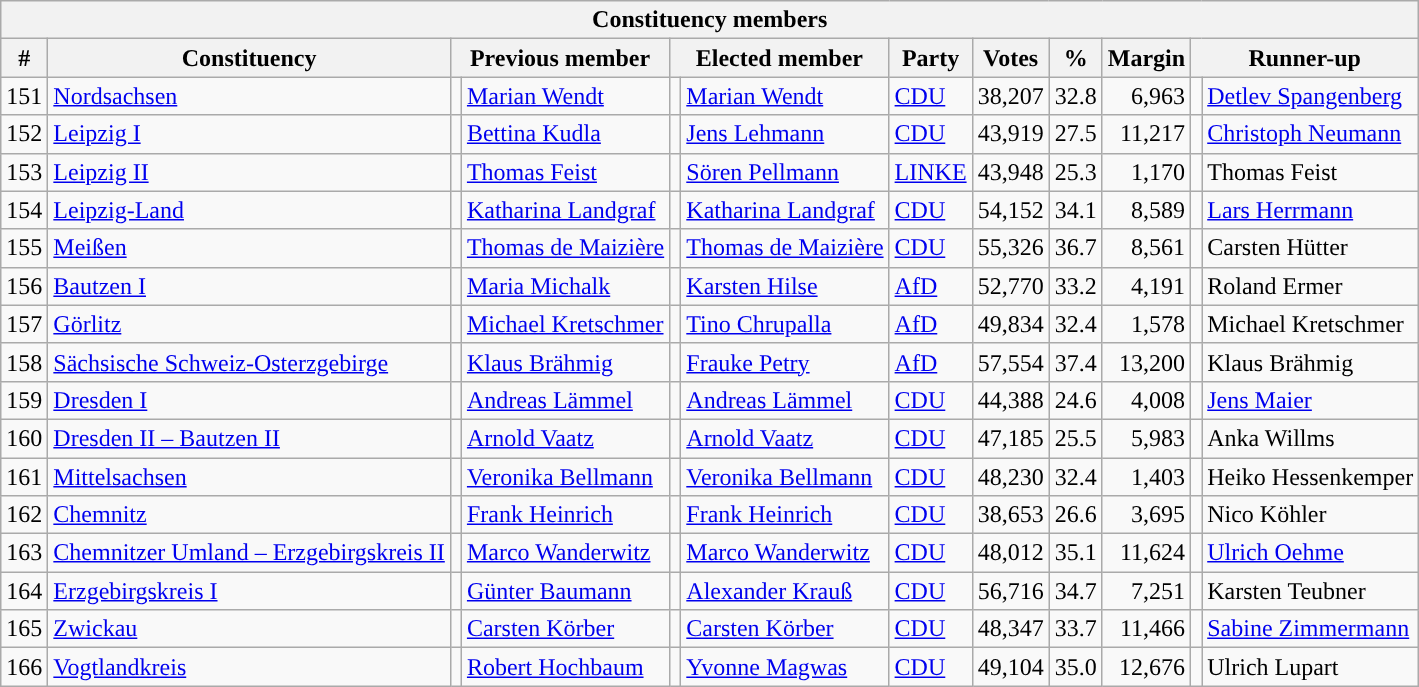<table class="wikitable sortable" style="text-align:right">
<tr>
<th colspan="12">Constituency members</th>
</tr>
<tr>
<th>#</th>
<th>Constituency</th>
<th colspan="2">Previous member</th>
<th colspan="2">Elected member</th>
<th>Party</th>
<th>Votes</th>
<th>%</th>
<th>Margin</th>
<th colspan="2">Runner-up</th>
</tr>
<tr>
<td>151</td>
<td align=left><a href='#'>Nordsachsen</a></td>
<td bgcolor=></td>
<td align=left><a href='#'>Marian Wendt</a></td>
<td bgcolor=></td>
<td align=left><a href='#'>Marian Wendt</a></td>
<td align=left><a href='#'>CDU</a></td>
<td>38,207</td>
<td>32.8</td>
<td>6,963</td>
<td bgcolor=></td>
<td align=left><a href='#'>Detlev Spangenberg</a></td>
</tr>
<tr>
<td>152</td>
<td align=left><a href='#'>Leipzig I</a></td>
<td bgcolor=></td>
<td align=left><a href='#'>Bettina Kudla</a></td>
<td bgcolor=></td>
<td align=left><a href='#'>Jens Lehmann</a></td>
<td align=left><a href='#'>CDU</a></td>
<td>43,919</td>
<td>27.5</td>
<td>11,217</td>
<td bgcolor=></td>
<td align=left><a href='#'>Christoph Neumann</a></td>
</tr>
<tr>
<td>153</td>
<td align=left><a href='#'>Leipzig II</a></td>
<td bgcolor=></td>
<td align=left><a href='#'>Thomas Feist</a></td>
<td bgcolor=></td>
<td align=left><a href='#'>Sören Pellmann</a></td>
<td align=left><a href='#'>LINKE</a></td>
<td>43,948</td>
<td>25.3</td>
<td>1,170</td>
<td bgcolor=></td>
<td align=left>Thomas Feist</td>
</tr>
<tr>
<td>154</td>
<td align=left><a href='#'>Leipzig-Land</a></td>
<td bgcolor=></td>
<td align=left><a href='#'>Katharina Landgraf</a></td>
<td bgcolor=></td>
<td align=left><a href='#'>Katharina Landgraf</a></td>
<td align=left><a href='#'>CDU</a></td>
<td>54,152</td>
<td>34.1</td>
<td>8,589</td>
<td bgcolor=></td>
<td align=left><a href='#'>Lars Herrmann</a></td>
</tr>
<tr>
<td>155</td>
<td align=left><a href='#'>Meißen</a></td>
<td bgcolor=></td>
<td align=left><a href='#'>Thomas de Maizière</a></td>
<td bgcolor=></td>
<td align=left><a href='#'>Thomas de Maizière</a></td>
<td align=left><a href='#'>CDU</a></td>
<td>55,326</td>
<td>36.7</td>
<td>8,561</td>
<td bgcolor=></td>
<td align=left>Carsten Hütter</td>
</tr>
<tr>
<td>156</td>
<td align=left><a href='#'>Bautzen I</a></td>
<td bgcolor=></td>
<td align=left><a href='#'>Maria Michalk</a></td>
<td bgcolor=></td>
<td align=left><a href='#'>Karsten Hilse</a></td>
<td align=left><a href='#'>AfD</a></td>
<td>52,770</td>
<td>33.2</td>
<td>4,191</td>
<td bgcolor=></td>
<td align=left>Roland Ermer</td>
</tr>
<tr>
<td>157</td>
<td align=left><a href='#'>Görlitz</a></td>
<td bgcolor=></td>
<td align=left><a href='#'>Michael Kretschmer</a></td>
<td bgcolor=></td>
<td align=left><a href='#'>Tino Chrupalla</a></td>
<td align=left><a href='#'>AfD</a></td>
<td>49,834</td>
<td>32.4</td>
<td>1,578</td>
<td bgcolor=></td>
<td align=left>Michael Kretschmer</td>
</tr>
<tr>
<td>158</td>
<td align=left><a href='#'>Sächsische Schweiz-Osterzgebirge</a></td>
<td bgcolor=></td>
<td align=left><a href='#'>Klaus Brähmig</a></td>
<td bgcolor=></td>
<td align=left><a href='#'>Frauke Petry</a></td>
<td align=left><a href='#'>AfD</a></td>
<td>57,554</td>
<td>37.4</td>
<td>13,200</td>
<td bgcolor=></td>
<td align=left>Klaus Brähmig</td>
</tr>
<tr>
<td>159</td>
<td align=left><a href='#'>Dresden I</a></td>
<td bgcolor=></td>
<td align=left><a href='#'>Andreas Lämmel</a></td>
<td bgcolor=></td>
<td align=left><a href='#'>Andreas Lämmel</a></td>
<td align=left><a href='#'>CDU</a></td>
<td>44,388</td>
<td>24.6</td>
<td>4,008</td>
<td bgcolor=></td>
<td align=left><a href='#'>Jens Maier</a></td>
</tr>
<tr>
<td>160</td>
<td align=left><a href='#'>Dresden II – Bautzen II</a></td>
<td bgcolor=></td>
<td align=left><a href='#'>Arnold Vaatz</a></td>
<td bgcolor=></td>
<td align=left><a href='#'>Arnold Vaatz</a></td>
<td align=left><a href='#'>CDU</a></td>
<td>47,185</td>
<td>25.5</td>
<td>5,983</td>
<td bgcolor=></td>
<td align=left>Anka Willms</td>
</tr>
<tr>
<td>161</td>
<td align=left><a href='#'>Mittelsachsen</a></td>
<td bgcolor=></td>
<td align=left><a href='#'>Veronika Bellmann</a></td>
<td bgcolor=></td>
<td align=left><a href='#'>Veronika Bellmann</a></td>
<td align=left><a href='#'>CDU</a></td>
<td>48,230</td>
<td>32.4</td>
<td>1,403</td>
<td bgcolor=></td>
<td align=left>Heiko Hessenkemper</td>
</tr>
<tr>
<td>162</td>
<td align=left><a href='#'>Chemnitz</a></td>
<td bgcolor=></td>
<td align=left><a href='#'>Frank Heinrich</a></td>
<td bgcolor=></td>
<td align=left><a href='#'>Frank Heinrich</a></td>
<td align=left><a href='#'>CDU</a></td>
<td>38,653</td>
<td>26.6</td>
<td>3,695</td>
<td bgcolor=></td>
<td align=left>Nico Köhler</td>
</tr>
<tr>
<td>163</td>
<td align=left><a href='#'>Chemnitzer Umland – Erzgebirgskreis II</a></td>
<td bgcolor=></td>
<td align=left><a href='#'>Marco Wanderwitz</a></td>
<td bgcolor=></td>
<td align=left><a href='#'>Marco Wanderwitz</a></td>
<td align=left><a href='#'>CDU</a></td>
<td>48,012</td>
<td>35.1</td>
<td>11,624</td>
<td bgcolor=></td>
<td align=left><a href='#'>Ulrich Oehme</a></td>
</tr>
<tr>
<td>164</td>
<td align=left><a href='#'>Erzgebirgskreis I</a></td>
<td bgcolor=></td>
<td align=left><a href='#'>Günter Baumann</a></td>
<td bgcolor=></td>
<td align=left><a href='#'>Alexander Krauß</a></td>
<td align=left><a href='#'>CDU</a></td>
<td>56,716</td>
<td>34.7</td>
<td>7,251</td>
<td bgcolor=></td>
<td align=left>Karsten Teubner</td>
</tr>
<tr>
<td>165</td>
<td align=left><a href='#'>Zwickau</a></td>
<td bgcolor=></td>
<td align=left><a href='#'>Carsten Körber</a></td>
<td bgcolor=></td>
<td align=left><a href='#'>Carsten Körber</a></td>
<td align=left><a href='#'>CDU</a></td>
<td>48,347</td>
<td>33.7</td>
<td>11,466</td>
<td bgcolor=></td>
<td align=left><a href='#'>Sabine Zimmermann</a></td>
</tr>
<tr>
<td>166</td>
<td align=left><a href='#'>Vogtlandkreis</a></td>
<td bgcolor=></td>
<td align=left><a href='#'>Robert Hochbaum</a></td>
<td></td>
<td align=left><a href='#'>Yvonne Magwas</a></td>
<td align=left><a href='#'>CDU</a></td>
<td>49,104</td>
<td>35.0</td>
<td>12,676</td>
<td bgcolor=></td>
<td align=left>Ulrich Lupart</td>
</tr>
</table>
